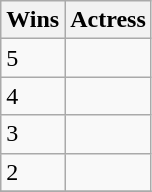<table class="wikitable">
<tr>
<th scope="col">Wins</th>
<th scope="col">Actress</th>
</tr>
<tr>
<td>5</td>
<td></td>
</tr>
<tr>
<td>4</td>
<td></td>
</tr>
<tr>
<td>3</td>
<td></td>
</tr>
<tr>
<td>2</td>
<td></td>
</tr>
<tr>
</tr>
</table>
